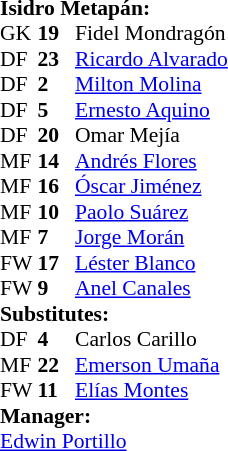<table style="font-size: 90%" cellspacing="0" cellpadding="0">
<tr>
<td colspan="4"><strong>Isidro Metapán:</strong></td>
</tr>
<tr>
<th width="25"></th>
<th width="25"></th>
</tr>
<tr>
<td>GK</td>
<td><strong>19</strong></td>
<td> Fidel Mondragón</td>
</tr>
<tr>
<td>DF</td>
<td><strong>23</strong></td>
<td> <a href='#'>Ricardo Alvarado</a></td>
</tr>
<tr>
<td>DF</td>
<td><strong>2</strong></td>
<td> <a href='#'>Milton Molina</a></td>
<td></td>
</tr>
<tr>
<td>DF</td>
<td><strong>5</strong></td>
<td> <a href='#'>Ernesto Aquino</a></td>
<td></td>
<td></td>
</tr>
<tr>
<td>DF</td>
<td><strong>20</strong></td>
<td> Omar Mejía</td>
</tr>
<tr>
<td>MF</td>
<td><strong>14</strong></td>
<td> <a href='#'>Andrés Flores</a></td>
<td></td>
<td></td>
</tr>
<tr>
<td>MF</td>
<td><strong>16</strong></td>
<td> <a href='#'>Óscar Jiménez</a></td>
</tr>
<tr>
<td>MF</td>
<td><strong>10</strong></td>
<td> <a href='#'>Paolo Suárez</a></td>
<td></td>
</tr>
<tr>
<td>MF</td>
<td><strong>7</strong></td>
<td> <a href='#'>Jorge Morán</a></td>
<td></td>
</tr>
<tr>
<td>FW</td>
<td><strong>17</strong></td>
<td> <a href='#'>Léster Blanco</a></td>
</tr>
<tr>
<td>FW</td>
<td><strong>9</strong></td>
<td> <a href='#'>Anel Canales</a></td>
<td></td>
<td></td>
</tr>
<tr>
<td colspan=3><strong>Substitutes:</strong></td>
</tr>
<tr>
<td>DF</td>
<td><strong>4</strong></td>
<td> Carlos Carillo</td>
<td></td>
<td></td>
</tr>
<tr>
<td>MF</td>
<td><strong>22</strong></td>
<td> <a href='#'>Emerson Umaña</a></td>
<td></td>
<td></td>
</tr>
<tr>
<td>FW</td>
<td><strong>11</strong></td>
<td> <a href='#'>Elías Montes</a></td>
<td></td>
<td></td>
</tr>
<tr>
<td colspan=3><strong>Manager:</strong></td>
</tr>
<tr>
<td colspan=4> <a href='#'>Edwin Portillo</a></td>
</tr>
</table>
